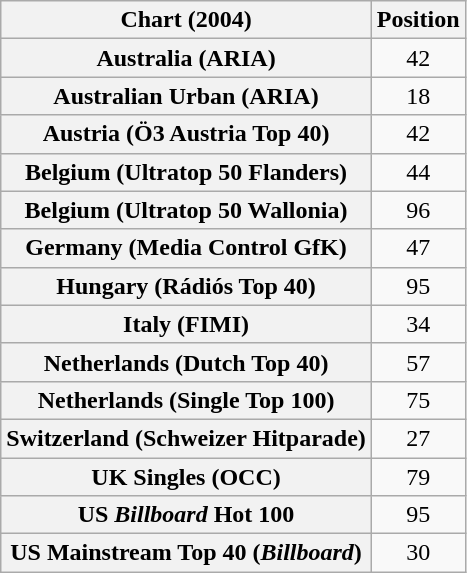<table class="wikitable sortable plainrowheaders" style="text-align:center">
<tr>
<th>Chart (2004)</th>
<th>Position</th>
</tr>
<tr>
<th scope="row">Australia (ARIA)</th>
<td>42</td>
</tr>
<tr>
<th scope="row">Australian Urban (ARIA)</th>
<td>18</td>
</tr>
<tr>
<th scope="row">Austria (Ö3 Austria Top 40)</th>
<td>42</td>
</tr>
<tr>
<th scope="row">Belgium (Ultratop 50 Flanders)</th>
<td>44</td>
</tr>
<tr>
<th scope="row">Belgium (Ultratop 50 Wallonia)</th>
<td>96</td>
</tr>
<tr>
<th scope="row">Germany (Media Control GfK)</th>
<td>47</td>
</tr>
<tr>
<th scope="row">Hungary (Rádiós Top 40)</th>
<td>95</td>
</tr>
<tr>
<th scope="row">Italy (FIMI)</th>
<td>34</td>
</tr>
<tr>
<th scope="row">Netherlands (Dutch Top 40)</th>
<td>57</td>
</tr>
<tr>
<th scope="row">Netherlands (Single Top 100)</th>
<td>75</td>
</tr>
<tr>
<th scope="row">Switzerland (Schweizer Hitparade)</th>
<td>27</td>
</tr>
<tr>
<th scope="row">UK Singles (OCC)</th>
<td>79</td>
</tr>
<tr>
<th scope="row">US <em>Billboard</em> Hot 100</th>
<td>95</td>
</tr>
<tr>
<th scope="row">US Mainstream Top 40 (<em>Billboard</em>)</th>
<td>30</td>
</tr>
</table>
